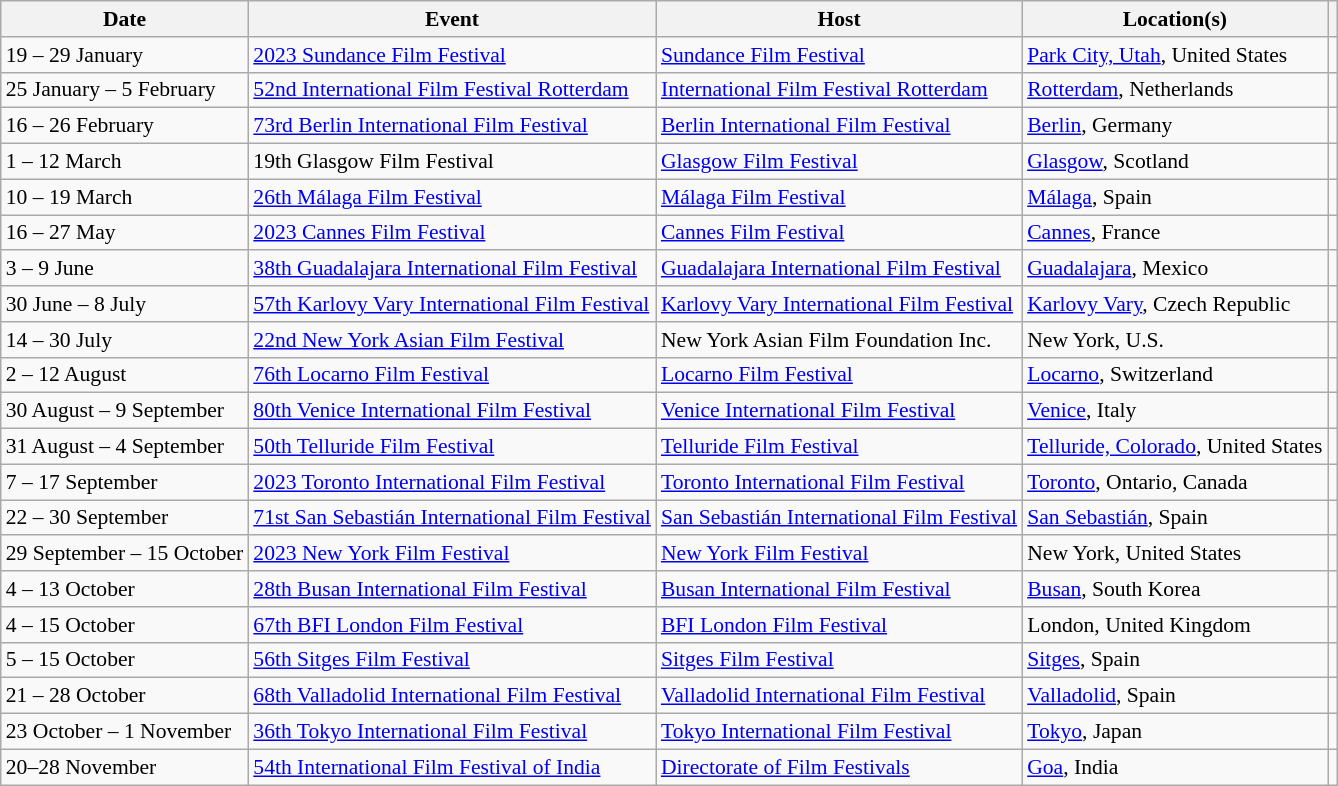<table class="wikitable sortable" style="font-size:90%;">
<tr>
<th>Date</th>
<th>Event</th>
<th>Host</th>
<th>Location(s)</th>
<th></th>
</tr>
<tr>
<td>19 – 29 January</td>
<td><a href='#'>2023 Sundance Film Festival</a></td>
<td><a href='#'>Sundance Film Festival</a></td>
<td><a href='#'>Park City, Utah</a>, United States</td>
<td style="text-align:center;"></td>
</tr>
<tr>
<td>25 January – 5 February</td>
<td><a href='#'>52nd International Film Festival Rotterdam</a></td>
<td><a href='#'>International Film Festival Rotterdam</a></td>
<td><a href='#'>Rotterdam</a>, Netherlands</td>
<td style="text-align:center;"></td>
</tr>
<tr>
<td>16 – 26 February</td>
<td><a href='#'>73rd Berlin International Film Festival</a></td>
<td><a href='#'>Berlin International Film Festival</a></td>
<td><a href='#'>Berlin</a>, Germany</td>
<td style="text-align:center;"></td>
</tr>
<tr>
<td>1 – 12 March</td>
<td>19th Glasgow Film Festival</td>
<td><a href='#'>Glasgow Film Festival</a></td>
<td><a href='#'>Glasgow</a>, Scotland</td>
<td style="text-align:center;"></td>
</tr>
<tr>
<td>10 – 19 March</td>
<td><a href='#'>26th Málaga Film Festival</a></td>
<td><a href='#'>Málaga Film Festival</a></td>
<td><a href='#'>Málaga</a>, Spain</td>
<td style="text-align:center;"></td>
</tr>
<tr>
<td>16 – 27 May</td>
<td><a href='#'>2023 Cannes Film Festival</a></td>
<td><a href='#'>Cannes Film Festival</a></td>
<td><a href='#'>Cannes</a>, France</td>
<td style="text-align:center;"></td>
</tr>
<tr>
<td>3 – 9 June</td>
<td><a href='#'>38th Guadalajara International Film Festival</a></td>
<td><a href='#'>Guadalajara International Film Festival</a></td>
<td><a href='#'>Guadalajara</a>, Mexico</td>
<td style="text-align:center;"></td>
</tr>
<tr>
<td>30 June – 8 July</td>
<td><a href='#'>57th Karlovy Vary International Film Festival</a></td>
<td><a href='#'>Karlovy Vary International Film Festival</a></td>
<td><a href='#'>Karlovy Vary</a>, Czech Republic</td>
<td style="text-align:center;"></td>
</tr>
<tr>
<td>14 – 30 July</td>
<td><a href='#'>22nd New York Asian Film Festival</a></td>
<td>New York Asian Film Foundation Inc.</td>
<td>New York, U.S.</td>
<td style="text-align:center;"></td>
</tr>
<tr>
<td>2 – 12 August</td>
<td><a href='#'>76th Locarno Film Festival</a></td>
<td><a href='#'>Locarno Film Festival</a></td>
<td><a href='#'>Locarno</a>, Switzerland</td>
<td style="text-align:center;"></td>
</tr>
<tr>
<td>30 August – 9 September</td>
<td><a href='#'>80th Venice International Film Festival</a></td>
<td><a href='#'>Venice International Film Festival</a></td>
<td><a href='#'>Venice</a>, Italy</td>
<td style="text-align:center;"></td>
</tr>
<tr>
<td>31 August – 4 September</td>
<td><a href='#'>50th Telluride Film Festival</a></td>
<td><a href='#'>Telluride Film Festival</a></td>
<td><a href='#'>Telluride, Colorado</a>, United States</td>
<td style="text-align:center;"></td>
</tr>
<tr>
<td>7 – 17 September</td>
<td><a href='#'>2023 Toronto International Film Festival</a></td>
<td><a href='#'>Toronto International Film Festival</a></td>
<td><a href='#'>Toronto</a>, Ontario, Canada</td>
<td style="text-align:center;"></td>
</tr>
<tr>
<td>22 – 30 September</td>
<td><a href='#'>71st San Sebastián International Film Festival</a></td>
<td><a href='#'>San Sebastián International Film Festival</a></td>
<td><a href='#'>San Sebastián</a>, Spain</td>
<td style="text-align:center;"></td>
</tr>
<tr>
<td>29 September – 15 October</td>
<td><a href='#'>2023 New York Film Festival</a></td>
<td><a href='#'>New York Film Festival</a></td>
<td>New York, United States</td>
<td style="text-align:center;"></td>
</tr>
<tr>
<td>4 – 13 October</td>
<td><a href='#'>28th Busan International Film Festival</a></td>
<td><a href='#'>Busan International Film Festival</a></td>
<td><a href='#'>Busan</a>, South Korea</td>
<td style="text-align:center;"></td>
</tr>
<tr>
<td>4 – 15 October</td>
<td><a href='#'>67th BFI London Film Festival</a></td>
<td><a href='#'>BFI London Film Festival</a></td>
<td>London, United Kingdom</td>
<td style="text-align:center;"></td>
</tr>
<tr>
<td>5 – 15 October</td>
<td><a href='#'>56th Sitges Film Festival</a></td>
<td><a href='#'>Sitges Film Festival</a></td>
<td><a href='#'>Sitges</a>, Spain</td>
<td style="text-align:center;"></td>
</tr>
<tr>
<td>21 – 28 October</td>
<td><a href='#'>68th Valladolid International Film Festival</a></td>
<td><a href='#'>Valladolid International Film Festival</a></td>
<td><a href='#'>Valladolid</a>, Spain</td>
<td style="text-align:center;"></td>
</tr>
<tr>
<td>23 October – 1 November</td>
<td><a href='#'>36th Tokyo International Film Festival</a></td>
<td><a href='#'>Tokyo International Film Festival</a></td>
<td><a href='#'>Tokyo</a>, Japan</td>
<td style="text-align:center;"></td>
</tr>
<tr>
<td>20–28 November</td>
<td><a href='#'>54th International Film Festival of India</a></td>
<td><a href='#'>Directorate of Film Festivals</a></td>
<td><a href='#'>Goa</a>, India</td>
<td style="text-align:center;"></td>
</tr>
</table>
